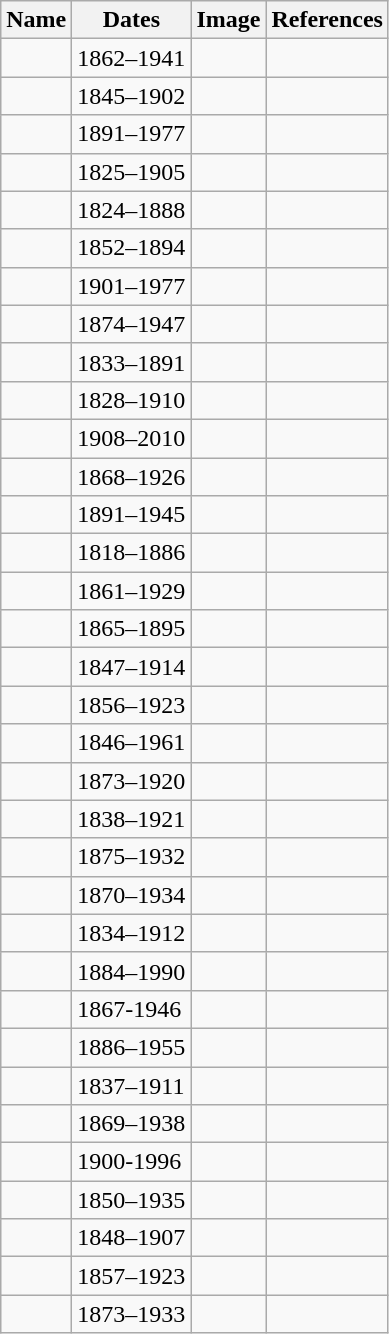<table class="wikitable sortable">
<tr>
<th>Name</th>
<th>Dates</th>
<th class="unsortable">Image</th>
<th class="unsortable">References</th>
</tr>
<tr>
<td></td>
<td>1862–1941</td>
<td></td>
<td></td>
</tr>
<tr>
<td></td>
<td>1845–1902</td>
<td></td>
<td></td>
</tr>
<tr>
<td></td>
<td>1891–1977</td>
<td></td>
<td></td>
</tr>
<tr>
<td></td>
<td>1825–1905</td>
<td></td>
<td></td>
</tr>
<tr>
<td></td>
<td>1824–1888</td>
<td></td>
<td></td>
</tr>
<tr>
<td></td>
<td>1852–1894</td>
<td></td>
<td></td>
</tr>
<tr>
<td></td>
<td>1901–1977</td>
<td></td>
<td></td>
</tr>
<tr>
<td></td>
<td>1874–1947</td>
<td></td>
<td></td>
</tr>
<tr>
<td></td>
<td>1833–1891</td>
<td></td>
<td></td>
</tr>
<tr>
<td></td>
<td>1828–1910</td>
<td></td>
<td></td>
</tr>
<tr>
<td></td>
<td>1908–2010</td>
<td></td>
<td></td>
</tr>
<tr>
<td></td>
<td>1868–1926</td>
<td></td>
<td></td>
</tr>
<tr>
<td></td>
<td>1891–1945</td>
<td></td>
<td></td>
</tr>
<tr>
<td></td>
<td>1818–1886</td>
<td></td>
<td></td>
</tr>
<tr>
<td></td>
<td>1861–1929</td>
<td></td>
<td></td>
</tr>
<tr>
<td></td>
<td>1865–1895</td>
<td></td>
<td></td>
</tr>
<tr>
<td></td>
<td>1847–1914</td>
<td></td>
<td></td>
</tr>
<tr>
<td></td>
<td>1856–1923</td>
<td></td>
<td></td>
</tr>
<tr>
<td></td>
<td>1846–1961</td>
<td></td>
<td></td>
</tr>
<tr>
<td></td>
<td>1873–1920</td>
<td></td>
<td></td>
</tr>
<tr>
<td></td>
<td>1838–1921</td>
<td></td>
<td></td>
</tr>
<tr>
<td></td>
<td>1875–1932</td>
<td></td>
<td></td>
</tr>
<tr>
<td></td>
<td>1870–1934</td>
<td></td>
<td></td>
</tr>
<tr>
<td></td>
<td>1834–1912</td>
<td></td>
<td></td>
</tr>
<tr>
<td></td>
<td>1884–1990</td>
<td></td>
<td></td>
</tr>
<tr>
<td></td>
<td>1867-1946</td>
<td></td>
<td></td>
</tr>
<tr>
<td></td>
<td>1886–1955</td>
<td></td>
<td></td>
</tr>
<tr>
<td></td>
<td>1837–1911</td>
<td></td>
<td></td>
</tr>
<tr>
<td></td>
<td>1869–1938</td>
<td></td>
<td></td>
</tr>
<tr>
<td></td>
<td>1900-1996</td>
<td></td>
<td></td>
</tr>
<tr>
<td></td>
<td>1850–1935</td>
<td></td>
<td></td>
</tr>
<tr>
<td></td>
<td>1848–1907</td>
<td></td>
<td></td>
</tr>
<tr>
<td></td>
<td>1857–1923</td>
<td></td>
<td></td>
</tr>
<tr>
<td></td>
<td>1873–1933</td>
<td></td>
<td></td>
</tr>
</table>
